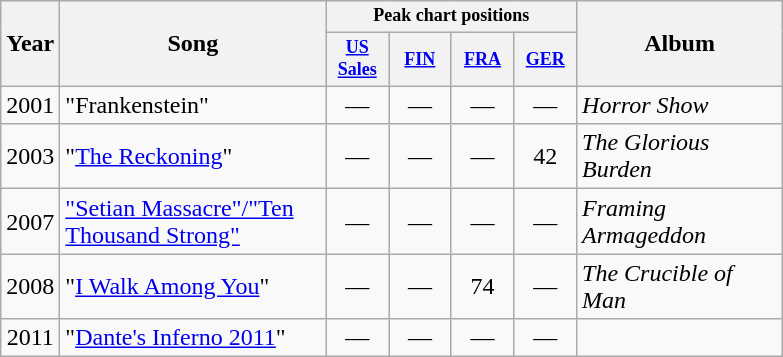<table class="wikitable" border="1">
<tr>
<th rowspan="2">Year</th>
<th rowspan="2" width="170">Song</th>
<th colspan="4" style="font-size:9pt;">Peak chart positions</th>
<th rowspan="2" width="130">Album</th>
</tr>
<tr>
<th style="width:3em;font-size:75%"><a href='#'>US<br>Sales</a><br></th>
<th style="width:3em;font-size:75%"><a href='#'>FIN</a><br></th>
<th style="width:3em;font-size:75%"><a href='#'>FRA</a><br></th>
<th style="width:3em;font-size:75%"><a href='#'>GER</a><br></th>
</tr>
<tr>
<td align="center">2001</td>
<td>"Frankenstein"</td>
<td align="center">—</td>
<td align="center">—</td>
<td align="center">—</td>
<td align="center">—</td>
<td><em>Horror Show</em></td>
</tr>
<tr>
<td align="center">2003</td>
<td>"<a href='#'>The Reckoning</a>"</td>
<td align="center">—</td>
<td align="center">—</td>
<td align="center">—</td>
<td align="center">42</td>
<td><em>The Glorious Burden</em></td>
</tr>
<tr>
<td align="center">2007</td>
<td><a href='#'>"Setian Massacre"/"Ten Thousand Strong"</a></td>
<td align="center">—</td>
<td align="center">—</td>
<td align="center">—</td>
<td align="center">—</td>
<td><em>Framing Armageddon</em></td>
</tr>
<tr>
<td align="center">2008</td>
<td>"<a href='#'>I Walk Among You</a>"</td>
<td align="center">—</td>
<td align="center">—</td>
<td align="center">74</td>
<td align="center">—</td>
<td><em>The Crucible of Man</em></td>
</tr>
<tr>
<td align="center">2011</td>
<td>"<a href='#'>Dante's Inferno 2011</a>"</td>
<td align="center">—</td>
<td align="center">—</td>
<td align="center">—</td>
<td align="center">—</td>
<td></td>
</tr>
</table>
